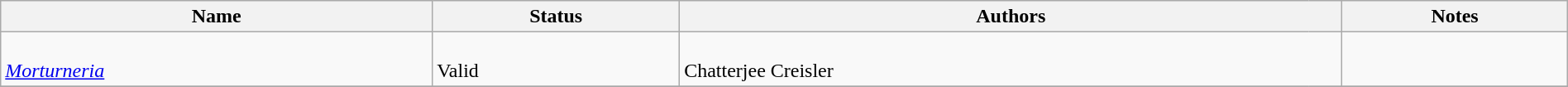<table class="wikitable sortable" align="center" width="100%">
<tr>
<th>Name</th>
<th>Status</th>
<th colspan="2">Authors</th>
<th>Notes</th>
</tr>
<tr>
<td><br><em><a href='#'>Morturneria</a></em></td>
<td><br>Valid</td>
<td style="border-right:0px" valign="top"><br>Chatterjee
Creisler</td>
<td style="border-left:0px" valign="top"></td>
<td></td>
</tr>
<tr>
</tr>
</table>
